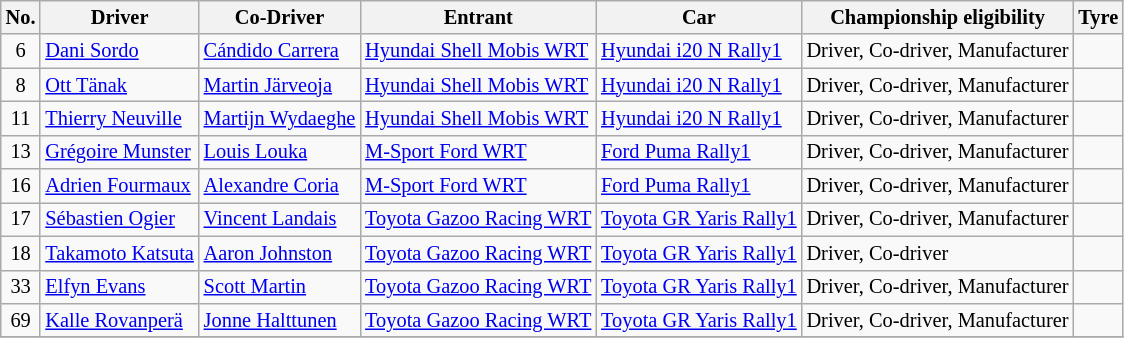<table class="wikitable" style="font-size: 85%;">
<tr>
<th>No.</th>
<th>Driver</th>
<th>Co-Driver</th>
<th>Entrant</th>
<th>Car</th>
<th>Championship eligibility</th>
<th>Tyre</th>
</tr>
<tr>
<td align="center">6</td>
<td> <a href='#'>Dani Sordo</a></td>
<td> <a href='#'>Cándido Carrera</a></td>
<td> <a href='#'>Hyundai Shell Mobis WRT</a></td>
<td><a href='#'>Hyundai i20 N Rally1</a></td>
<td>Driver, Co-driver, Manufacturer</td>
<td align="center"></td>
</tr>
<tr>
<td align="center">8</td>
<td> <a href='#'>Ott Tänak</a></td>
<td> <a href='#'>Martin Järveoja</a></td>
<td> <a href='#'>Hyundai Shell Mobis WRT</a></td>
<td><a href='#'>Hyundai i20 N Rally1</a></td>
<td>Driver, Co-driver, Manufacturer</td>
<td align="center"></td>
</tr>
<tr>
<td align="center">11</td>
<td> <a href='#'>Thierry Neuville</a></td>
<td> <a href='#'>Martijn Wydaeghe</a></td>
<td> <a href='#'>Hyundai Shell Mobis WRT</a></td>
<td><a href='#'>Hyundai i20 N Rally1</a></td>
<td>Driver, Co-driver, Manufacturer</td>
<td align="center"></td>
</tr>
<tr>
<td align="center">13</td>
<td> <a href='#'>Grégoire Munster</a></td>
<td> <a href='#'>Louis Louka</a></td>
<td> <a href='#'>M-Sport Ford WRT</a></td>
<td><a href='#'>Ford Puma Rally1</a></td>
<td>Driver, Co-driver, Manufacturer</td>
<td align="center"></td>
</tr>
<tr>
<td align="center">16</td>
<td> <a href='#'>Adrien Fourmaux</a></td>
<td> <a href='#'>Alexandre Coria</a></td>
<td> <a href='#'>M-Sport Ford WRT</a></td>
<td><a href='#'>Ford Puma Rally1</a></td>
<td>Driver, Co-driver, Manufacturer</td>
<td align="center"></td>
</tr>
<tr>
<td align="center">17</td>
<td> <a href='#'>Sébastien Ogier</a></td>
<td> <a href='#'>Vincent Landais</a></td>
<td> <a href='#'>Toyota Gazoo Racing WRT</a></td>
<td><a href='#'>Toyota GR Yaris Rally1</a></td>
<td>Driver, Co-driver, Manufacturer</td>
<td align="center"></td>
</tr>
<tr>
<td align="center">18</td>
<td> <a href='#'>Takamoto Katsuta</a></td>
<td> <a href='#'>Aaron Johnston</a></td>
<td> <a href='#'>Toyota Gazoo Racing WRT</a></td>
<td><a href='#'>Toyota GR Yaris Rally1</a></td>
<td>Driver, Co-driver</td>
<td align="center"></td>
</tr>
<tr>
<td align="center">33</td>
<td> <a href='#'>Elfyn Evans</a></td>
<td> <a href='#'>Scott Martin</a></td>
<td> <a href='#'>Toyota Gazoo Racing WRT</a></td>
<td><a href='#'>Toyota GR Yaris Rally1</a></td>
<td>Driver, Co-driver, Manufacturer</td>
<td align="center"></td>
</tr>
<tr>
<td align="center">69</td>
<td> <a href='#'>Kalle Rovanperä</a></td>
<td> <a href='#'>Jonne Halttunen</a></td>
<td> <a href='#'>Toyota Gazoo Racing WRT</a></td>
<td><a href='#'>Toyota GR Yaris Rally1</a></td>
<td>Driver, Co-driver, Manufacturer</td>
<td align="center"></td>
</tr>
<tr>
</tr>
</table>
